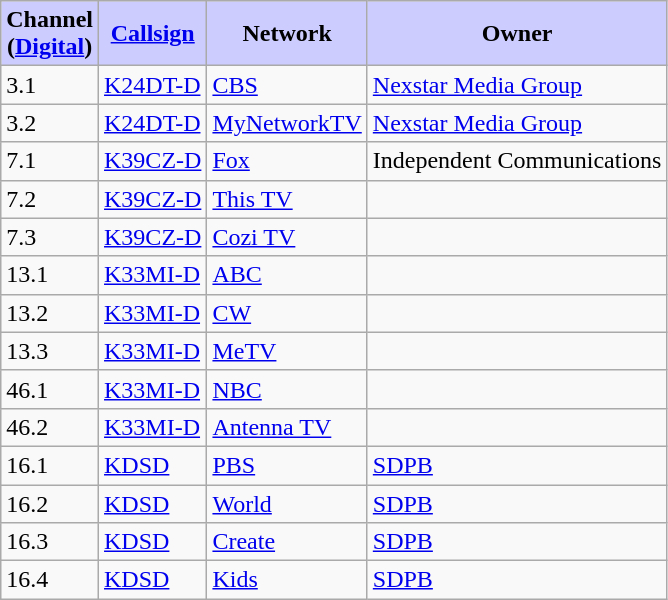<table class="wikitable">
<tr>
<th style="background:#ccf;">Channel<br>(<a href='#'>Digital</a>)</th>
<th style="background:#ccf;"><a href='#'>Callsign</a></th>
<th style="background:#ccf;">Network</th>
<th style="background:#ccf;">Owner</th>
</tr>
<tr>
<td>3.1</td>
<td><a href='#'>K24DT-D</a><br></td>
<td><a href='#'>CBS</a></td>
<td><a href='#'>Nexstar Media Group</a></td>
</tr>
<tr>
<td>3.2</td>
<td><a href='#'>K24DT-D</a><br></td>
<td><a href='#'>MyNetworkTV</a></td>
<td><a href='#'>Nexstar Media Group</a></td>
</tr>
<tr>
<td>7.1</td>
<td><a href='#'>K39CZ-D</a><br></td>
<td><a href='#'>Fox</a></td>
<td>Independent Communications</td>
</tr>
<tr>
<td>7.2</td>
<td><a href='#'>K39CZ-D</a><br></td>
<td><a href='#'>This TV</a></td>
<td Independent Communications></td>
</tr>
<tr>
<td>7.3</td>
<td><a href='#'>K39CZ-D</a><br></td>
<td><a href='#'>Cozi TV</a></td>
<td Independent Communications></td>
</tr>
<tr>
<td>13.1</td>
<td><a href='#'>K33MI-D</a><br></td>
<td><a href='#'>ABC</a></td>
<td Gray Television></td>
</tr>
<tr>
<td>13.2</td>
<td><a href='#'>K33MI-D</a><br></td>
<td><a href='#'>CW</a></td>
<td Gray Television></td>
</tr>
<tr>
<td>13.3</td>
<td><a href='#'>K33MI-D</a><br></td>
<td><a href='#'>MeTV</a></td>
<td Gray Television></td>
</tr>
<tr>
<td>46.1</td>
<td><a href='#'>K33MI-D</a><br></td>
<td><a href='#'>NBC</a></td>
<td Gray Television></td>
</tr>
<tr>
<td>46.2</td>
<td><a href='#'>K33MI-D</a><br></td>
<td><a href='#'>Antenna TV</a></td>
<td Gray Television></td>
</tr>
<tr>
<td>16.1</td>
<td><a href='#'>KDSD</a></td>
<td><a href='#'>PBS</a></td>
<td><a href='#'>SDPB</a></td>
</tr>
<tr>
<td>16.2</td>
<td><a href='#'>KDSD</a></td>
<td><a href='#'>World</a></td>
<td><a href='#'>SDPB</a></td>
</tr>
<tr>
<td>16.3</td>
<td><a href='#'>KDSD</a></td>
<td><a href='#'>Create</a></td>
<td><a href='#'>SDPB</a></td>
</tr>
<tr>
<td>16.4</td>
<td><a href='#'>KDSD</a></td>
<td><a href='#'>Kids</a></td>
<td><a href='#'>SDPB</a></td>
</tr>
</table>
